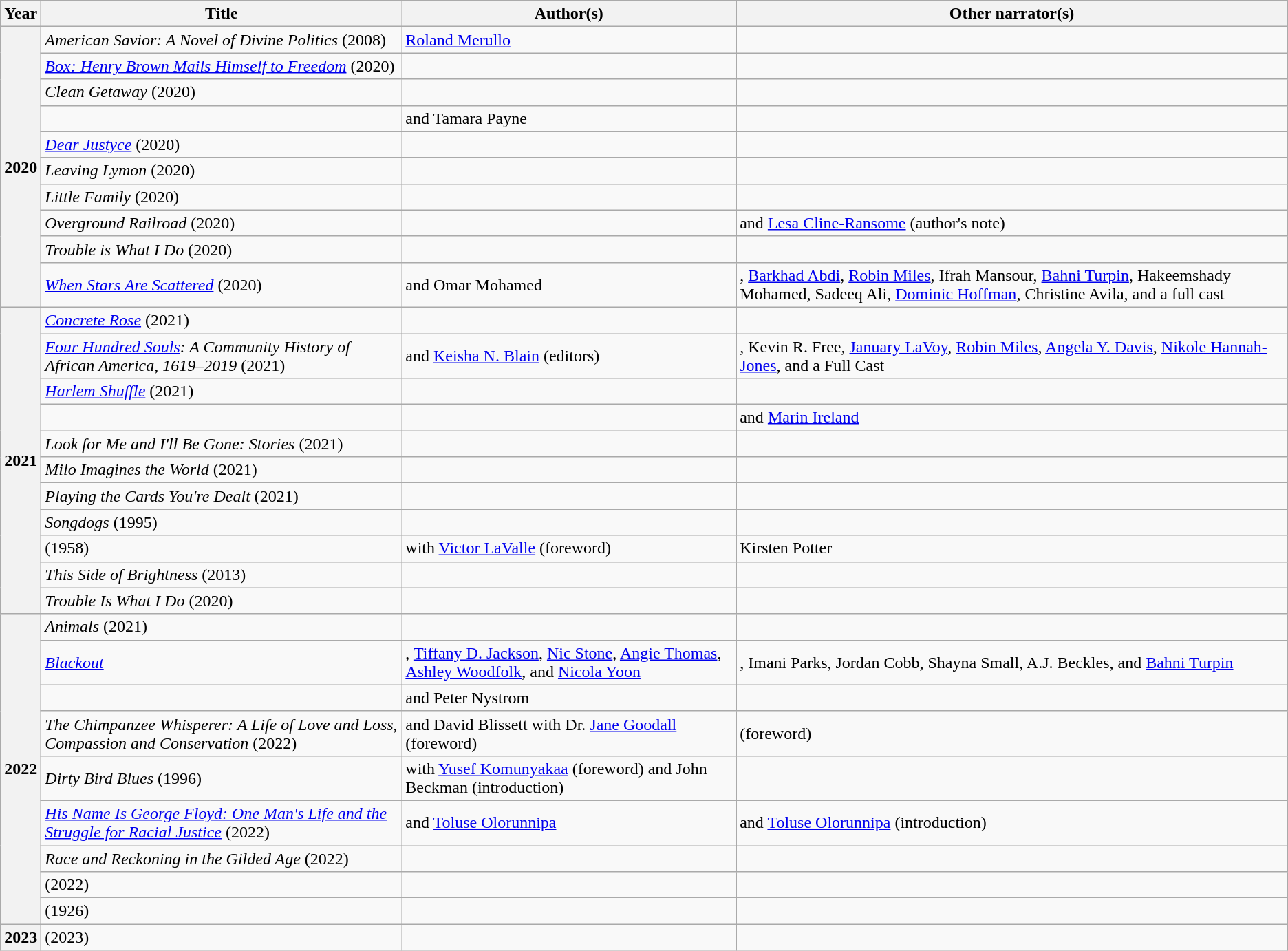<table class="wikitable sortable mw-collapsible” style="width:100%”>
<tr>
<th>Year</th>
<th>Title</th>
<th>Author(s)</th>
<th>Other narrator(s)</th>
</tr>
<tr>
<th rowspan="10">2020</th>
<td><em>American Savior: A Novel of Divine Politics</em> (2008)</td>
<td><a href='#'>Roland Merullo</a></td>
<td></td>
</tr>
<tr>
<td><em><a href='#'>Box: Henry Brown Mails Himself to Freedom</a></em> (2020)</td>
<td></td>
<td></td>
</tr>
<tr>
<td><em>Clean Getaway</em> (2020)</td>
<td></td>
<td></td>
</tr>
<tr>
<td><em></em></td>
<td> and Tamara Payne</td>
<td></td>
</tr>
<tr>
<td><em><a href='#'>Dear Justyce</a></em> (2020)</td>
<td></td>
<td></td>
</tr>
<tr>
<td><em>Leaving Lymon</em> (2020)</td>
<td></td>
<td></td>
</tr>
<tr>
<td><em>Little Family</em> (2020)</td>
<td></td>
<td></td>
</tr>
<tr>
<td><em>Overground Railroad</em> (2020)</td>
<td></td>
<td> and <a href='#'>Lesa Cline-Ransome</a> (author's note)</td>
</tr>
<tr>
<td><em>Trouble is What I Do</em> (2020)</td>
<td></td>
<td></td>
</tr>
<tr>
<td><em><a href='#'>When Stars Are Scattered</a></em> (2020)</td>
<td> and Omar Mohamed</td>
<td>, <a href='#'>Barkhad Abdi</a>, <a href='#'>Robin Miles</a>, Ifrah Mansour, <a href='#'>Bahni Turpin</a>, Hakeemshady Mohamed, Sadeeq Ali, <a href='#'>Dominic Hoffman</a>, Christine Avila, and a full cast</td>
</tr>
<tr>
<th rowspan="11">2021</th>
<td><em><a href='#'>Concrete Rose</a></em> (2021)</td>
<td></td>
<td></td>
</tr>
<tr>
<td><em><a href='#'>Four Hundred Souls</a>: A Community History of African America, 1619–2019</em> (2021)</td>
<td> and <a href='#'>Keisha N. Blain</a> (editors)</td>
<td>, Kevin R. Free, <a href='#'>January LaVoy</a>, <a href='#'>Robin Miles</a>, <a href='#'>Angela Y. Davis</a>, <a href='#'>Nikole Hannah-Jones</a>, and a Full Cast</td>
</tr>
<tr>
<td><em><a href='#'>Harlem Shuffle</a></em> (2021)</td>
<td></td>
<td></td>
</tr>
<tr>
<td><em></em></td>
<td></td>
<td>  and <a href='#'>Marin Ireland</a></td>
</tr>
<tr>
<td><em>Look for Me and I'll Be Gone: Stories</em> (2021)</td>
<td></td>
<td></td>
</tr>
<tr>
<td><em>Milo Imagines the World</em> (2021)</td>
<td></td>
<td></td>
</tr>
<tr>
<td><em>Playing the Cards You're Dealt</em> (2021)</td>
<td></td>
<td></td>
</tr>
<tr>
<td><em>Songdogs</em> (1995)</td>
<td></td>
<td></td>
</tr>
<tr>
<td><em></em> (1958)</td>
<td> with <a href='#'>Victor LaValle</a> (foreword)</td>
<td>Kirsten Potter</td>
</tr>
<tr>
<td><em>This Side of Brightness</em> (2013)</td>
<td></td>
<td></td>
</tr>
<tr>
<td><em>Trouble Is What I Do</em> (2020)</td>
<td></td>
<td></td>
</tr>
<tr>
<th rowspan="9">2022</th>
<td><em>Animals</em> (2021)</td>
<td></td>
<td></td>
</tr>
<tr>
<td><em><a href='#'>Blackout</a></em></td>
<td>, <a href='#'>Tiffany D. Jackson</a>, <a href='#'>Nic Stone</a>, <a href='#'>Angie Thomas</a>, <a href='#'>Ashley Woodfolk</a>, and <a href='#'>Nicola Yoon</a></td>
<td>, Imani Parks, Jordan Cobb, Shayna Small, A.J. Beckles, and <a href='#'>Bahni Turpin</a></td>
</tr>
<tr>
<td><em></em></td>
<td> and Peter Nystrom</td>
<td></td>
</tr>
<tr>
<td><em>The Chimpanzee Whisperer: A Life of Love and Loss, Compassion and Conservation</em> (2022)</td>
<td> and David Blissett with Dr. <a href='#'>Jane Goodall</a> (foreword)</td>
<td> (foreword)</td>
</tr>
<tr>
<td><em>Dirty Bird Blues</em> (1996)</td>
<td> with <a href='#'>Yusef Komunyakaa</a> (foreword) and John Beckman (introduction)</td>
<td></td>
</tr>
<tr>
<td><em><a href='#'>His Name Is George Floyd: One Man's Life and the Struggle for Racial Justice</a></em> (2022)</td>
<td> and <a href='#'>Toluse Olorunnipa</a></td>
<td> and <a href='#'>Toluse Olorunnipa</a> (introduction)</td>
</tr>
<tr>
<td><em> Race and Reckoning in the Gilded Age</em> (2022)</td>
<td></td>
<td></td>
</tr>
<tr>
<td><em></em>  (2022)</td>
<td></td>
<td></td>
</tr>
<tr>
<td><em></em> (1926)</td>
<td></td>
<td></td>
</tr>
<tr>
<th rowspan="9">2023</th>
<td><em></em>  (2023)</td>
<td></td>
</tr>
</table>
